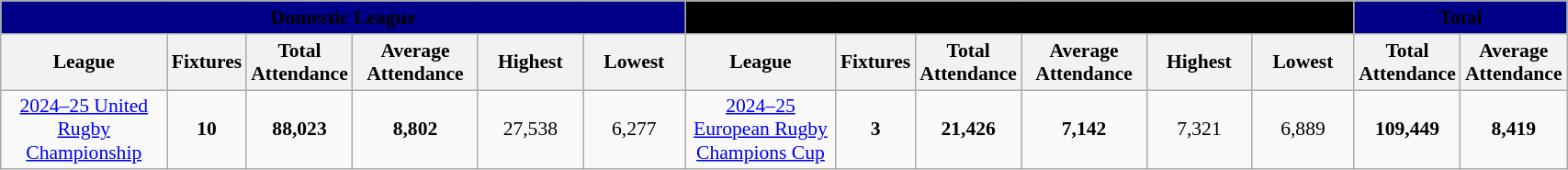<table class="wikitable sortable" style="font-size:90%; width:90%;">
<tr>
<td colspan="6" class="wikitable sortable" style="width:45%; background:#000088; text-align:center;"><span><strong>Domestic League</strong></span></td>
<td colspan="6" class="wikitable sortable" style="width:45%; background:#000000; text-align:center;"><span><strong>European Cup</strong></span></td>
<td colspan="2" class="wikitable sortable" style="width:45%; background:#000088; text-align:center;"><span><strong>Total</strong></span></td>
</tr>
<tr>
<th style="width:15%;">League</th>
<th style="width:5%;">Fixtures</th>
<th>Total Attendance</th>
<th style="width:10%;">Average Attendance</th>
<th style="width:10%;">Highest</th>
<th style="width:10%;">Lowest</th>
<th style="width:15%;">League</th>
<th style="width:5%;">Fixtures</th>
<th>Total Attendance</th>
<th style="width:10%;">Average Attendance</th>
<th style="width:10%;">Highest</th>
<th style="width:10%;">Lowest</th>
<th style="width:10%;">Total Attendance</th>
<th style="width:10%;">Average Attendance</th>
</tr>
<tr>
<td align=center><a href='#'>2024–25 United Rugby Championship</a></td>
<td align=center><strong>10</strong></td>
<td align="center"><strong>88,023</strong></td>
<td align="center"><strong>8,802</strong></td>
<td align="center">27,538</td>
<td align=center>6,277</td>
<td align=center><a href='#'>2024–25 European Rugby Champions Cup</a></td>
<td align=center><strong>3</strong></td>
<td align="center"><strong>21,426</strong></td>
<td align="center"><strong>7,142</strong></td>
<td align=center>7,321</td>
<td align=center>6,889</td>
<td align=center><strong>109,449</strong></td>
<td align=center><strong>8,419</strong></td>
</tr>
</table>
